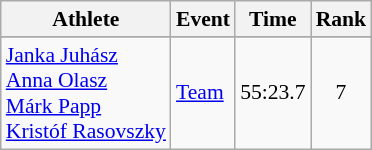<table class="wikitable" style="font-size:90%;">
<tr>
<th>Athlete</th>
<th>Event</th>
<th>Time</th>
<th>Rank</th>
</tr>
<tr align=center>
</tr>
<tr align=center>
<td align=left><a href='#'>Janka Juhász</a><br><a href='#'>Anna Olasz</a><br><a href='#'>Márk Papp</a><br><a href='#'>Kristóf Rasovszky</a></td>
<td align=left><a href='#'>Team</a></td>
<td>55:23.7</td>
<td>7</td>
</tr>
</table>
